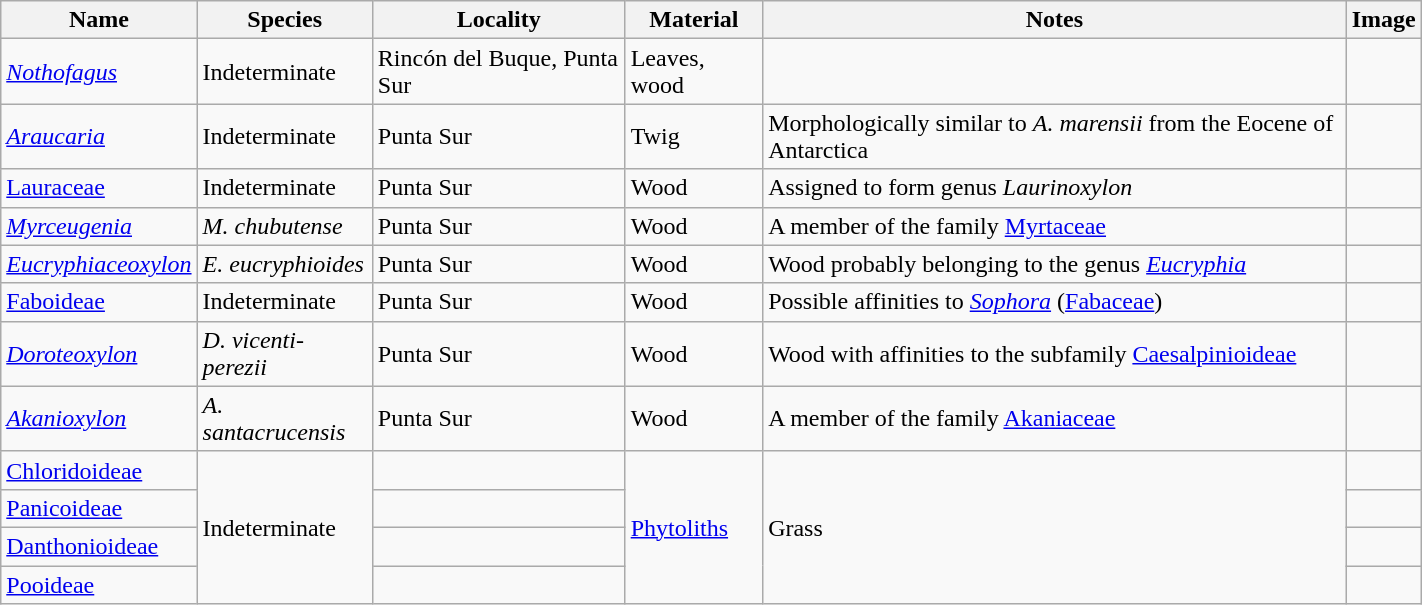<table class="wikitable" align="center" width="75%">
<tr>
<th>Name</th>
<th>Species</th>
<th>Locality</th>
<th>Material</th>
<th>Notes</th>
<th>Image</th>
</tr>
<tr>
<td><em><a href='#'>Nothofagus</a></em></td>
<td>Indeterminate</td>
<td>Rincón del Buque, Punta Sur</td>
<td>Leaves, wood</td>
<td></td>
<td></td>
</tr>
<tr>
<td><em><a href='#'>Araucaria</a></em></td>
<td>Indeterminate</td>
<td>Punta Sur</td>
<td>Twig</td>
<td>Morphologically similar to <em>A. marensii</em> from the Eocene of Antarctica</td>
<td></td>
</tr>
<tr>
<td><a href='#'>Lauraceae</a></td>
<td>Indeterminate</td>
<td>Punta Sur</td>
<td>Wood</td>
<td>Assigned to form genus <em>Laurinoxylon</em></td>
<td></td>
</tr>
<tr>
<td><em><a href='#'>Myrceugenia</a></em></td>
<td><em>M. chubutense</em></td>
<td>Punta Sur</td>
<td>Wood</td>
<td>A member of the family <a href='#'>Myrtaceae</a></td>
<td></td>
</tr>
<tr>
<td><em><a href='#'>Eucryphiaceoxylon</a></em></td>
<td><em>E. eucryphioides</em></td>
<td>Punta Sur</td>
<td>Wood</td>
<td>Wood probably belonging to the genus <em><a href='#'>Eucryphia</a></em></td>
<td></td>
</tr>
<tr>
<td><a href='#'>Faboideae</a></td>
<td>Indeterminate</td>
<td>Punta Sur</td>
<td>Wood</td>
<td>Possible affinities to <em><a href='#'>Sophora</a></em> (<a href='#'>Fabaceae</a>)</td>
<td></td>
</tr>
<tr>
<td><em><a href='#'>Doroteoxylon</a></em></td>
<td><em>D. vicenti-perezii</em></td>
<td>Punta Sur</td>
<td>Wood</td>
<td>Wood with affinities to the subfamily <a href='#'>Caesalpinioideae</a></td>
<td></td>
</tr>
<tr>
<td><em><a href='#'>Akanioxylon</a></em></td>
<td><em>A. santacrucensis</em></td>
<td>Punta Sur</td>
<td>Wood</td>
<td>A member of the family <a href='#'>Akaniaceae</a></td>
<td></td>
</tr>
<tr>
<td><a href='#'>Chloridoideae</a></td>
<td rowspan="4">Indeterminate</td>
<td></td>
<td rowspan="4"><a href='#'>Phytoliths</a></td>
<td rowspan="4">Grass</td>
<td></td>
</tr>
<tr>
<td><a href='#'>Panicoideae</a></td>
<td></td>
<td></td>
</tr>
<tr>
<td><a href='#'>Danthonioideae</a></td>
<td></td>
<td></td>
</tr>
<tr>
<td><a href='#'>Pooideae</a></td>
<td></td>
<td></td>
</tr>
</table>
